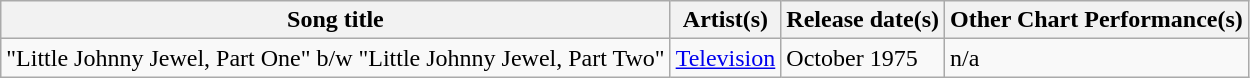<table class="wikitable sortable">
<tr>
<th>Song title</th>
<th>Artist(s)</th>
<th>Release date(s)</th>
<th>Other Chart Performance(s)</th>
</tr>
<tr>
<td>"Little Johnny Jewel, Part One" b/w "Little Johnny Jewel, Part Two"</td>
<td><a href='#'>Television</a></td>
<td>October 1975</td>
<td>n/a</td>
</tr>
</table>
